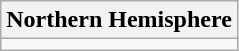<table class="wikitable">
<tr>
<th>Northern Hemisphere</th>
</tr>
<tr>
<td></td>
</tr>
</table>
